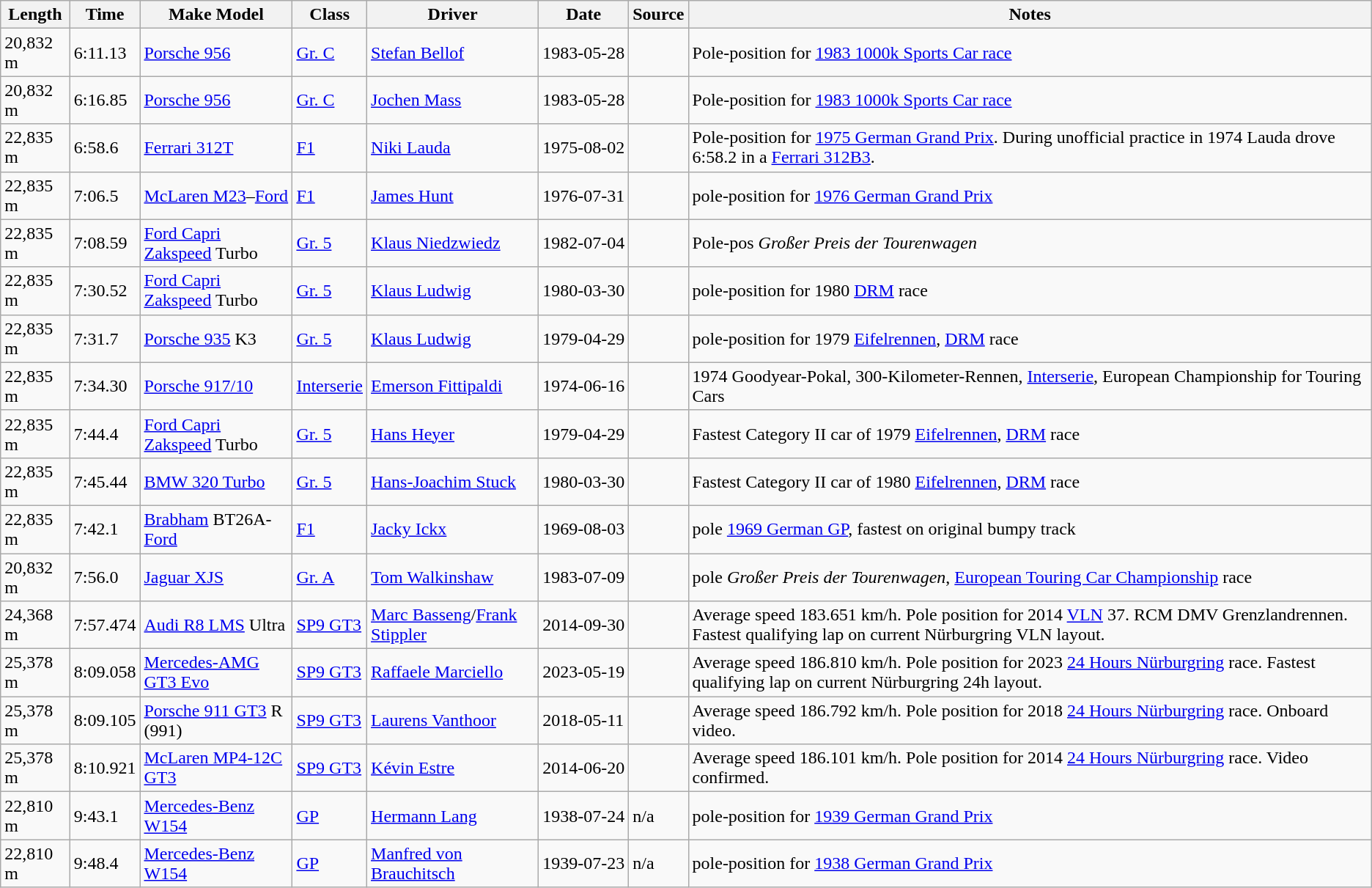<table class="wikitable sortable">
<tr>
<th>Length</th>
<th>Time</th>
<th>Make Model</th>
<th>Class</th>
<th>Driver</th>
<th>Date</th>
<th>Source</th>
<th>Notes</th>
</tr>
<tr>
<td>20,832 m</td>
<td>6:11.13</td>
<td><a href='#'>Porsche 956</a></td>
<td><a href='#'>Gr. C</a></td>
<td><a href='#'>Stefan Bellof</a></td>
<td style="white-space: nowrap;">1983-05-28</td>
<td></td>
<td>Pole-position for <a href='#'>1983 1000k Sports Car race</a></td>
</tr>
<tr>
<td>20,832 m</td>
<td>6:16.85</td>
<td><a href='#'>Porsche 956</a></td>
<td><a href='#'>Gr. C</a></td>
<td><a href='#'>Jochen Mass</a></td>
<td>1983-05-28</td>
<td></td>
<td>Pole-position for <a href='#'>1983 1000k Sports Car race</a></td>
</tr>
<tr>
<td>22,835 m</td>
<td>6:58.6</td>
<td><a href='#'>Ferrari 312T</a></td>
<td><a href='#'>F1</a></td>
<td><a href='#'>Niki Lauda</a></td>
<td>1975-08-02</td>
<td></td>
<td>Pole-position for <a href='#'>1975 German Grand Prix</a>. During unofficial practice in 1974 Lauda drove 6:58.2 in a <a href='#'>Ferrari 312B3</a>.</td>
</tr>
<tr>
<td>22,835 m</td>
<td>7:06.5</td>
<td><a href='#'>McLaren M23</a>–<a href='#'>Ford</a></td>
<td><a href='#'>F1</a></td>
<td><a href='#'>James Hunt</a></td>
<td>1976-07-31</td>
<td></td>
<td>pole-position for <a href='#'>1976 German Grand Prix</a></td>
</tr>
<tr>
<td>22,835 m</td>
<td>7:08.59</td>
<td><a href='#'>Ford Capri</a> <a href='#'>Zakspeed</a> Turbo</td>
<td><a href='#'>Gr. 5</a></td>
<td><a href='#'>Klaus Niedzwiedz</a></td>
<td>1982-07-04</td>
<td></td>
<td>Pole-pos <em>Großer Preis der Tourenwagen</em></td>
</tr>
<tr>
<td>22,835 m</td>
<td>7:30.52</td>
<td><a href='#'>Ford Capri</a> <a href='#'>Zakspeed</a> Turbo</td>
<td><a href='#'>Gr. 5</a></td>
<td><a href='#'>Klaus Ludwig</a></td>
<td>1980-03-30</td>
<td></td>
<td>pole-position for 1980 <a href='#'>DRM</a> race</td>
</tr>
<tr>
<td>22,835 m</td>
<td>7:31.7</td>
<td><a href='#'>Porsche 935</a> K3</td>
<td><a href='#'>Gr. 5</a></td>
<td><a href='#'>Klaus Ludwig</a></td>
<td>1979-04-29</td>
<td></td>
<td>pole-position for 1979 <a href='#'>Eifelrennen</a>, <a href='#'>DRM</a> race</td>
</tr>
<tr>
<td>22,835 m</td>
<td>7:34.30</td>
<td><a href='#'>Porsche 917/10</a></td>
<td><a href='#'>Interserie</a></td>
<td><a href='#'>Emerson Fittipaldi</a></td>
<td>1974-06-16</td>
<td></td>
<td>1974 Goodyear-Pokal, 300-Kilometer-Rennen, <a href='#'>Interserie</a>, European Championship for Touring Cars</td>
</tr>
<tr>
<td>22,835 m</td>
<td>7:44.4</td>
<td><a href='#'>Ford Capri</a> <a href='#'>Zakspeed</a> Turbo</td>
<td><a href='#'>Gr. 5</a></td>
<td><a href='#'>Hans Heyer</a></td>
<td>1979-04-29</td>
<td></td>
<td>Fastest Category II car of 1979 <a href='#'>Eifelrennen</a>, <a href='#'>DRM</a> race</td>
</tr>
<tr>
<td>22,835 m</td>
<td>7:45.44</td>
<td><a href='#'>BMW 320 Turbo</a></td>
<td><a href='#'>Gr. 5</a></td>
<td><a href='#'>Hans-Joachim Stuck</a></td>
<td>1980-03-30</td>
<td></td>
<td>Fastest Category II car of 1980 <a href='#'>Eifelrennen</a>, <a href='#'>DRM</a> race</td>
</tr>
<tr>
<td>22,835 m</td>
<td>7:42.1</td>
<td><a href='#'>Brabham</a> BT26A-<a href='#'>Ford</a></td>
<td><a href='#'>F1</a></td>
<td><a href='#'>Jacky Ickx</a></td>
<td>1969-08-03</td>
<td></td>
<td>pole <a href='#'>1969 German GP</a>, fastest on original bumpy track</td>
</tr>
<tr>
<td>20,832 m</td>
<td>7:56.0</td>
<td><a href='#'>Jaguar XJS</a></td>
<td><a href='#'>Gr. A</a></td>
<td><a href='#'>Tom Walkinshaw</a></td>
<td>1983-07-09</td>
<td></td>
<td>pole <em>Großer Preis der Tourenwagen</em>, <a href='#'>European Touring Car Championship</a> race</td>
</tr>
<tr>
<td>24,368 m</td>
<td>7:57.474</td>
<td><a href='#'>Audi R8 LMS</a> Ultra</td>
<td><a href='#'>SP9 GT3</a></td>
<td><a href='#'>Marc Basseng</a>/<a href='#'>Frank Stippler</a></td>
<td>2014-09-30</td>
<td></td>
<td>Average speed 183.651 km/h. Pole position for 2014 <a href='#'>VLN</a> 37. RCM DMV Grenzlandrennen. Fastest qualifying lap on current Nürburgring VLN layout.</td>
</tr>
<tr>
<td>25,378 m</td>
<td>8:09.058</td>
<td><a href='#'>Mercedes-AMG GT3 Evo</a></td>
<td><a href='#'>SP9 GT3</a></td>
<td><a href='#'>Raffaele Marciello</a></td>
<td>2023-05-19</td>
<td></td>
<td>Average speed 186.810 km/h. Pole position for 2023 <a href='#'>24 Hours Nürburgring</a> race. Fastest qualifying lap on current Nürburgring 24h layout.</td>
</tr>
<tr>
<td>25,378 m</td>
<td>8:09.105</td>
<td><a href='#'>Porsche 911 GT3</a> R (991)</td>
<td><a href='#'>SP9 GT3</a></td>
<td><a href='#'>Laurens Vanthoor</a></td>
<td>2018-05-11</td>
<td></td>
<td>Average speed 186.792 km/h. Pole position for 2018 <a href='#'>24 Hours Nürburgring</a> race. Onboard video.</td>
</tr>
<tr>
<td>25,378 m</td>
<td>8:10.921</td>
<td><a href='#'>McLaren MP4-12C GT3</a></td>
<td><a href='#'>SP9 GT3</a></td>
<td><a href='#'>Kévin Estre</a></td>
<td>2014-06-20</td>
<td></td>
<td>Average speed 186.101 km/h. Pole position for 2014 <a href='#'>24 Hours Nürburgring</a> race. Video confirmed.</td>
</tr>
<tr>
<td>22,810 m</td>
<td>9:43.1</td>
<td><a href='#'>Mercedes-Benz W154</a></td>
<td><a href='#'>GP</a></td>
<td><a href='#'>Hermann Lang</a></td>
<td>1938-07-24</td>
<td>n/a</td>
<td>pole-position for <a href='#'>1939 German Grand Prix</a></td>
</tr>
<tr>
<td>22,810 m</td>
<td>9:48.4</td>
<td><a href='#'>Mercedes-Benz W154</a></td>
<td><a href='#'>GP</a></td>
<td><a href='#'>Manfred von Brauchitsch</a></td>
<td>1939-07-23</td>
<td>n/a</td>
<td>pole-position for <a href='#'>1938 German Grand Prix</a></td>
</tr>
</table>
